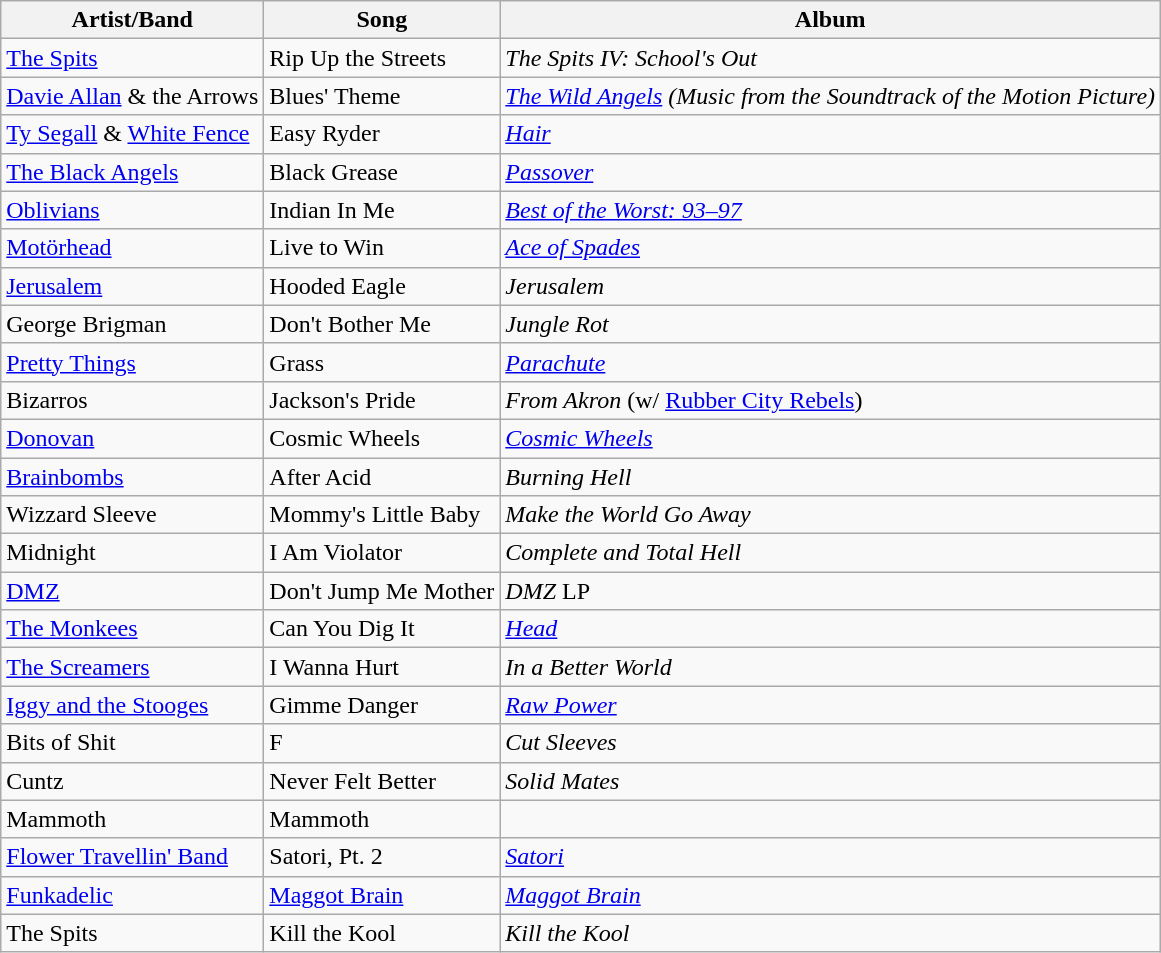<table class="wikitable sortable">
<tr>
<th>Artist/Band</th>
<th>Song</th>
<th>Album</th>
</tr>
<tr>
<td><a href='#'>The Spits</a></td>
<td>Rip Up the Streets</td>
<td><em>The Spits IV: School's Out</em></td>
</tr>
<tr>
<td><a href='#'>Davie Allan</a> & the Arrows</td>
<td>Blues' Theme</td>
<td><em><a href='#'>The Wild Angels</a> (Music from the Soundtrack of the Motion Picture)</em></td>
</tr>
<tr>
<td><a href='#'>Ty Segall</a> & <a href='#'>White Fence</a></td>
<td>Easy Ryder</td>
<td><em><a href='#'>Hair</a></em></td>
</tr>
<tr>
<td><a href='#'>The Black Angels</a></td>
<td>Black Grease</td>
<td><em><a href='#'>Passover</a></em></td>
</tr>
<tr>
<td><a href='#'>Oblivians</a></td>
<td>Indian In Me</td>
<td><em><a href='#'>Best of the Worst: 93–97</a></em></td>
</tr>
<tr>
<td><a href='#'>Motörhead</a></td>
<td>Live to Win</td>
<td><em><a href='#'>Ace of Spades</a></em></td>
</tr>
<tr>
<td><a href='#'>Jerusalem</a></td>
<td>Hooded Eagle</td>
<td><em>Jerusalem</em></td>
</tr>
<tr>
<td>George Brigman</td>
<td>Don't Bother Me</td>
<td><em>Jungle Rot</em></td>
</tr>
<tr>
<td><a href='#'>Pretty Things</a></td>
<td>Grass</td>
<td><em><a href='#'>Parachute</a></em></td>
</tr>
<tr>
<td>Bizarros</td>
<td>Jackson's Pride</td>
<td><em>From Akron</em> (w/ <a href='#'>Rubber City Rebels</a>)</td>
</tr>
<tr>
<td><a href='#'>Donovan</a></td>
<td>Cosmic Wheels</td>
<td><em><a href='#'>Cosmic Wheels</a></em></td>
</tr>
<tr>
<td><a href='#'>Brainbombs</a></td>
<td>After Acid</td>
<td><em>Burning Hell</em></td>
</tr>
<tr>
<td>Wizzard Sleeve</td>
<td>Mommy's Little Baby</td>
<td><em>Make the World Go Away</em></td>
</tr>
<tr>
<td>Midnight</td>
<td>I Am Violator</td>
<td><em>Complete and Total Hell</em></td>
</tr>
<tr>
<td><a href='#'>DMZ</a></td>
<td>Don't Jump Me Mother</td>
<td><em>DMZ</em> LP</td>
</tr>
<tr>
<td><a href='#'>The Monkees</a></td>
<td>Can You Dig It</td>
<td><em><a href='#'>Head</a></em></td>
</tr>
<tr>
<td><a href='#'>The Screamers</a></td>
<td>I Wanna Hurt</td>
<td><em>In a Better World</em></td>
</tr>
<tr>
<td><a href='#'>Iggy and the Stooges</a></td>
<td>Gimme Danger</td>
<td><em><a href='#'>Raw Power</a></em></td>
</tr>
<tr>
<td>Bits of Shit</td>
<td>F</td>
<td><em>Cut Sleeves</em></td>
</tr>
<tr>
<td>Cuntz</td>
<td>Never Felt Better</td>
<td><em>Solid Mates</em></td>
</tr>
<tr>
<td>Mammoth</td>
<td>Mammoth</td>
<td></td>
</tr>
<tr>
<td><a href='#'>Flower Travellin' Band</a></td>
<td>Satori, Pt. 2</td>
<td><em><a href='#'>Satori</a></em></td>
</tr>
<tr>
<td><a href='#'>Funkadelic</a></td>
<td><a href='#'>Maggot Brain</a></td>
<td><em><a href='#'>Maggot Brain</a></em></td>
</tr>
<tr>
<td>The Spits</td>
<td>Kill the Kool</td>
<td><em>Kill the Kool</em></td>
</tr>
</table>
